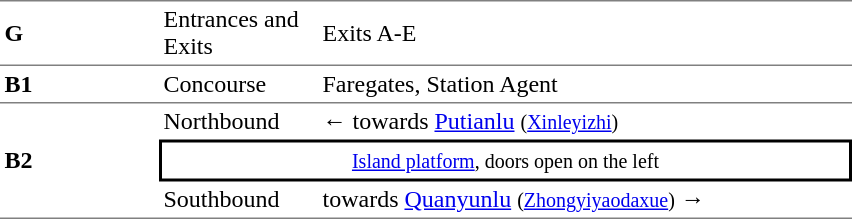<table cellspacing=0 cellpadding=3>
<tr>
<td style="border-top:solid 1px gray;border-bottom:solid 1px gray;" width=100><strong>G</strong></td>
<td style="border-top:solid 1px gray;border-bottom:solid 1px gray;" width=100>Entrances and Exits</td>
<td style="border-top:solid 1px gray;border-bottom:solid 1px gray;" width=350>Exits A-E</td>
</tr>
<tr>
<td style="border-bottom:solid 1px gray;"><strong>B1</strong></td>
<td style="border-bottom:solid 1px gray;">Concourse</td>
<td style="border-bottom:solid 1px gray;">Faregates, Station Agent</td>
</tr>
<tr>
<td style="border-bottom:solid 1px gray;" rowspan=3><strong>B2</strong></td>
<td>Northbound</td>
<td>←  towards <a href='#'>Putianlu</a> <small>(<a href='#'>Xinleyizhi</a>)</small></td>
</tr>
<tr>
<td style="border-right:solid 2px black;border-left:solid 2px black;border-top:solid 2px black;border-bottom:solid 2px black;text-align:center;" colspan=2><small><a href='#'>Island platform</a>, doors open on the left</small></td>
</tr>
<tr>
<td style="border-bottom:solid 1px gray;">Southbound</td>
<td style="border-bottom:solid 1px gray;">  towards <a href='#'>Quanyunlu</a> <small>(<a href='#'>Zhongyiyaodaxue</a>)</small> →</td>
</tr>
</table>
